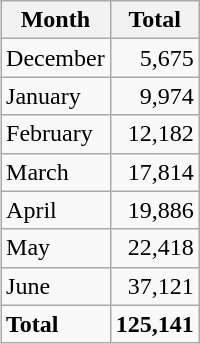<table class="wikitable" align=right style="margin:0 0 1em 1em">
<tr>
<th>Month</th>
<th>Total</th>
</tr>
<tr>
<td>December</td>
<td align="right">5,675</td>
</tr>
<tr>
<td>January</td>
<td align="right">9,974</td>
</tr>
<tr>
<td>February</td>
<td align="right">12,182</td>
</tr>
<tr>
<td>March</td>
<td align="right">17,814</td>
</tr>
<tr>
<td>April</td>
<td align="right">19,886</td>
</tr>
<tr>
<td>May</td>
<td align="right">22,418</td>
</tr>
<tr>
<td>June</td>
<td align="right">37,121</td>
</tr>
<tr>
<td><strong>Total</strong></td>
<td align="right"><strong>125,141</strong></td>
</tr>
</table>
